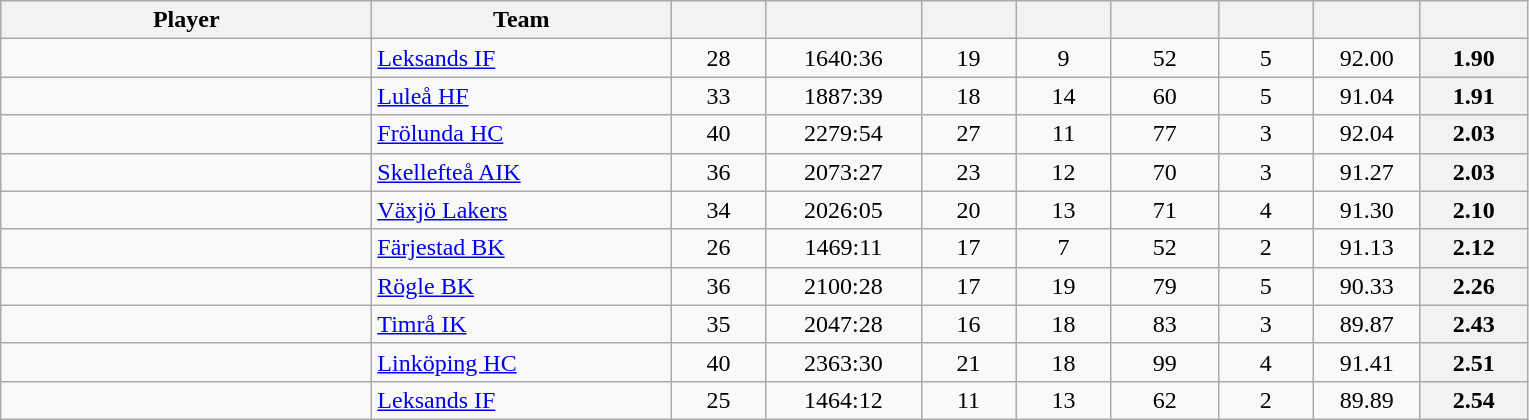<table class="wikitable sortable" style="text-align: center">
<tr>
<th style="width: 15em;">Player</th>
<th style="width: 12em;">Team</th>
<th style="width: 3.5em;"></th>
<th style="width: 6em;"></th>
<th style="width: 3.5em;"></th>
<th style="width: 3.5em;"></th>
<th style="width: 4em;"></th>
<th style="width: 3.5em;"></th>
<th style="width: 4em;"></th>
<th style="width: 4em;"></th>
</tr>
<tr>
<td style="text-align:left;"> </td>
<td style="text-align:left;"><a href='#'>Leksands IF</a></td>
<td>28</td>
<td>1640:36</td>
<td>19</td>
<td>9</td>
<td>52</td>
<td>5</td>
<td>92.00</td>
<th>1.90</th>
</tr>
<tr>
<td style="text-align:left;"> </td>
<td style="text-align:left;"><a href='#'>Luleå HF</a></td>
<td>33</td>
<td>1887:39</td>
<td>18</td>
<td>14</td>
<td>60</td>
<td>5</td>
<td>91.04</td>
<th>1.91</th>
</tr>
<tr>
<td style="text-align:left;"> </td>
<td style="text-align:left;"><a href='#'>Frölunda HC</a></td>
<td>40</td>
<td>2279:54</td>
<td>27</td>
<td>11</td>
<td>77</td>
<td>3</td>
<td>92.04</td>
<th>2.03</th>
</tr>
<tr>
<td style="text-align:left;"> </td>
<td style="text-align:left;"><a href='#'>Skellefteå AIK</a></td>
<td>36</td>
<td>2073:27</td>
<td>23</td>
<td>12</td>
<td>70</td>
<td>3</td>
<td>91.27</td>
<th>2.03</th>
</tr>
<tr>
<td style="text-align:left;"> </td>
<td style="text-align:left;"><a href='#'>Växjö Lakers</a></td>
<td>34</td>
<td>2026:05</td>
<td>20</td>
<td>13</td>
<td>71</td>
<td>4</td>
<td>91.30</td>
<th>2.10</th>
</tr>
<tr>
<td style="text-align:left;"> </td>
<td style="text-align:left;"><a href='#'>Färjestad BK</a></td>
<td>26</td>
<td>1469:11</td>
<td>17</td>
<td>7</td>
<td>52</td>
<td>2</td>
<td>91.13</td>
<th>2.12</th>
</tr>
<tr>
<td style="text-align:left;"> </td>
<td style="text-align:left;"><a href='#'>Rögle BK</a></td>
<td>36</td>
<td>2100:28</td>
<td>17</td>
<td>19</td>
<td>79</td>
<td>5</td>
<td>90.33</td>
<th>2.26</th>
</tr>
<tr>
<td style="text-align:left;"> </td>
<td style="text-align:left;"><a href='#'>Timrå IK</a></td>
<td>35</td>
<td>2047:28</td>
<td>16</td>
<td>18</td>
<td>83</td>
<td>3</td>
<td>89.87</td>
<th>2.43</th>
</tr>
<tr>
<td style="text-align:left;"> </td>
<td style="text-align:left;"><a href='#'>Linköping HC</a></td>
<td>40</td>
<td>2363:30</td>
<td>21</td>
<td>18</td>
<td>99</td>
<td>4</td>
<td>91.41</td>
<th>2.51</th>
</tr>
<tr>
<td style="text-align:left;"> </td>
<td style="text-align:left;"><a href='#'>Leksands IF</a></td>
<td>25</td>
<td>1464:12</td>
<td>11</td>
<td>13</td>
<td>62</td>
<td>2</td>
<td>89.89</td>
<th>2.54</th>
</tr>
</table>
